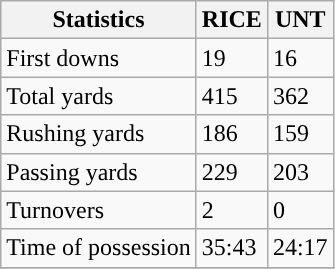<table class="wikitable">
<tr>
<th>Statistics</th>
<th>RICE</th>
<th>UNT</th>
</tr>
<tr>
<td>First downs</td>
<td>19</td>
<td>16</td>
</tr>
<tr>
<td>Total yards</td>
<td>415</td>
<td>362</td>
</tr>
<tr>
<td>Rushing yards</td>
<td>186</td>
<td>159</td>
</tr>
<tr>
<td>Passing yards</td>
<td>229</td>
<td>203</td>
</tr>
<tr>
<td>Turnovers</td>
<td>2</td>
<td>0</td>
</tr>
<tr>
<td>Time of possession</td>
<td>35:43</td>
<td>24:17</td>
</tr>
<tr>
</tr>
</table>
